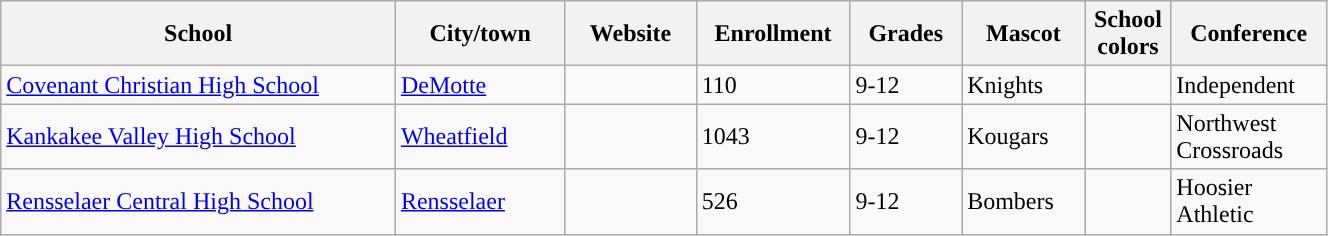<table class="wikitable sortable" width="70%">
<tr>
<th width="20%">School</th>
<th width="08%">City/town</th>
<th width="06%">Website</th>
<th width="04%">Enrollment</th>
<th width="04%">Grades</th>
<th width="04%">Mascot</th>
<th width=01%>School colors</th>
<th width="04%">Conference</th>
</tr>
<tr>
<td><a href='#'>Covenant Christian High School</a></td>
<td><a href='#'>DeMotte</a></td>
<td></td>
<td>110</td>
<td>9-12</td>
<td>Knights</td>
<td> </td>
<td>Independent</td>
</tr>
<tr>
<td><a href='#'>Kankakee Valley High School</a></td>
<td><a href='#'>Wheatfield</a></td>
<td></td>
<td>1043</td>
<td>9-12</td>
<td>Kougars</td>
<td>  </td>
<td>Northwest Crossroads</td>
</tr>
<tr>
<td><a href='#'>Rensselaer Central High School</a></td>
<td><a href='#'>Rensselaer</a></td>
<td></td>
<td>526</td>
<td>9-12</td>
<td>Bombers</td>
<td> </td>
<td>Hoosier Athletic</td>
</tr>
</table>
